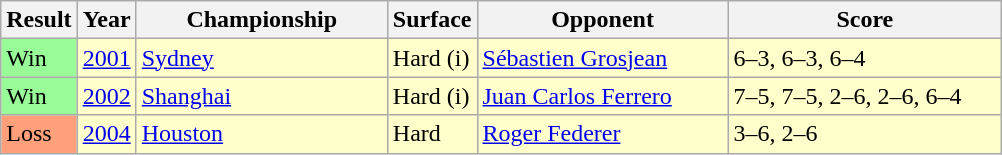<table class="sortable wikitable">
<tr>
<th>Result</th>
<th>Year</th>
<th width=160>Championship</th>
<th>Surface</th>
<th width=160>Opponent</th>
<th width=175 class="unsortable">Score</th>
</tr>
<tr bgcolor=ffffcc>
<td bgcolor=98FB98>Win</td>
<td><a href='#'>2001</a></td>
<td><a href='#'>Sydney</a></td>
<td>Hard (i)</td>
<td> <a href='#'>Sébastien Grosjean</a></td>
<td>6–3, 6–3, 6–4</td>
</tr>
<tr bgcolor=ffffcc>
<td bgcolor=98FB98>Win</td>
<td><a href='#'>2002</a></td>
<td><a href='#'>Shanghai</a></td>
<td>Hard (i)</td>
<td> <a href='#'>Juan Carlos Ferrero</a></td>
<td>7–5, 7–5, 2–6, 2–6, 6–4</td>
</tr>
<tr bgcolor=ffffcc>
<td bgcolor=FFA07A>Loss</td>
<td><a href='#'>2004</a></td>
<td><a href='#'>Houston</a></td>
<td>Hard</td>
<td> <a href='#'>Roger Federer</a></td>
<td>3–6, 2–6</td>
</tr>
</table>
